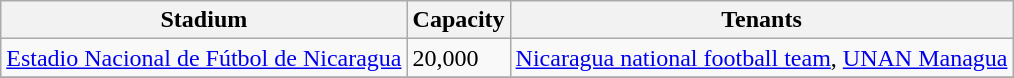<table class="wikitable sortable">
<tr>
<th>Stadium</th>
<th>Capacity</th>
<th>Tenants</th>
</tr>
<tr>
<td><a href='#'>Estadio Nacional de Fútbol de Nicaragua</a></td>
<td>20,000</td>
<td><a href='#'>Nicaragua national football team</a>, <a href='#'>UNAN Managua</a></td>
</tr>
<tr>
</tr>
</table>
